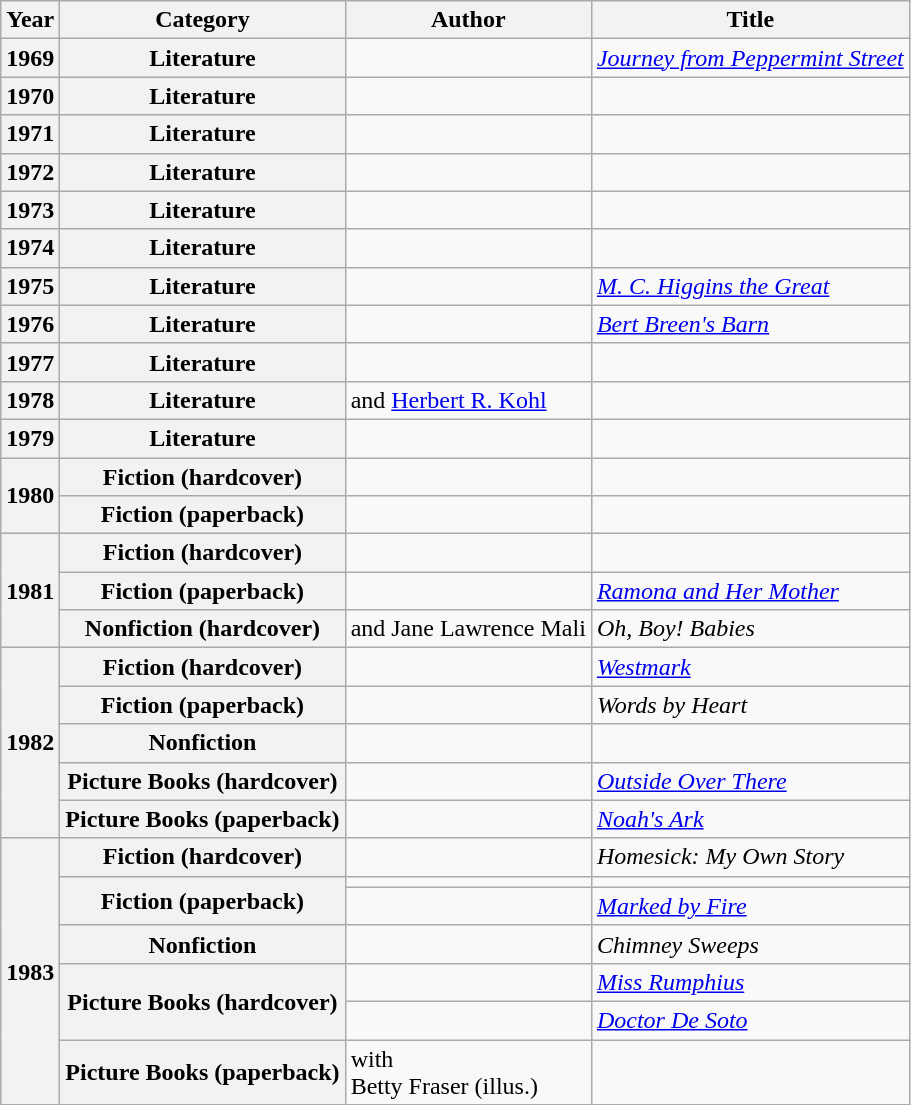<table class="wikitable sortable mw-collapsible">
<tr>
<th>Year</th>
<th>Category</th>
<th>Author</th>
<th>Title</th>
</tr>
<tr>
<th>1969</th>
<th>Literature</th>
<td></td>
<td><em><a href='#'>Journey from Peppermint Street</a></em></td>
</tr>
<tr>
<th>1970</th>
<th>Literature</th>
<td></td>
<td><em></em></td>
</tr>
<tr>
<th>1971</th>
<th>Literature</th>
<td></td>
<td><em></em></td>
</tr>
<tr>
<th>1972</th>
<th>Literature</th>
<td></td>
<td><em></em></td>
</tr>
<tr>
<th>1973</th>
<th>Literature</th>
<td></td>
<td><em></em></td>
</tr>
<tr>
<th>1974</th>
<th>Literature</th>
<td></td>
<td><em></em></td>
</tr>
<tr>
<th>1975</th>
<th>Literature</th>
<td></td>
<td><em><a href='#'>M. C. Higgins the Great</a></em></td>
</tr>
<tr>
<th>1976</th>
<th>Literature</th>
<td></td>
<td><em><a href='#'>Bert Breen's Barn</a></em></td>
</tr>
<tr>
<th>1977</th>
<th>Literature</th>
<td></td>
<td><em></em></td>
</tr>
<tr>
<th>1978</th>
<th>Literature</th>
<td> and <a href='#'>Herbert R. Kohl</a></td>
<td><em> </em></td>
</tr>
<tr>
<th>1979</th>
<th>Literature</th>
<td></td>
<td><em></em></td>
</tr>
<tr>
<th rowspan="2">1980</th>
<th>Fiction (hardcover)</th>
<td></td>
<td><em></em></td>
</tr>
<tr>
<th>Fiction (paperback)</th>
<td></td>
<td><em></em></td>
</tr>
<tr>
<th rowspan="3">1981</th>
<th>Fiction (hardcover)</th>
<td></td>
<td><em></em></td>
</tr>
<tr>
<th>Fiction (paperback)</th>
<td></td>
<td><em><a href='#'>Ramona and Her Mother</a></em></td>
</tr>
<tr>
<th>Nonfiction (hardcover)</th>
<td> and Jane Lawrence Mali</td>
<td><em>Oh, Boy! Babies</em></td>
</tr>
<tr>
<th rowspan="5">1982</th>
<th>Fiction (hardcover)</th>
<td></td>
<td><em><a href='#'>Westmark</a></em></td>
</tr>
<tr>
<th>Fiction (paperback)</th>
<td></td>
<td><em>Words by Heart</em></td>
</tr>
<tr>
<th>Nonfiction</th>
<td></td>
<td><em></em></td>
</tr>
<tr>
<th>Picture Books (hardcover)</th>
<td></td>
<td><em><a href='#'>Outside Over There</a></em></td>
</tr>
<tr>
<th>Picture Books (paperback)</th>
<td></td>
<td><em><a href='#'>Noah's Ark</a></em></td>
</tr>
<tr>
<th rowspan="7">1983</th>
<th>Fiction (hardcover)</th>
<td></td>
<td><em>Homesick: My Own Story</em></td>
</tr>
<tr>
<th rowspan="2">Fiction (paperback)</th>
<td></td>
<td><em></em></td>
</tr>
<tr>
<td></td>
<td><em><a href='#'>Marked by Fire</a></em></td>
</tr>
<tr>
<th>Nonfiction</th>
<td></td>
<td><em>Chimney Sweeps</em></td>
</tr>
<tr>
<th rowspan="2">Picture Books (hardcover)</th>
<td></td>
<td><em><a href='#'>Miss Rumphius</a></em></td>
</tr>
<tr>
<td></td>
<td><em><a href='#'>Doctor De Soto</a></em></td>
</tr>
<tr>
<th>Picture Books (paperback)</th>
<td> with <br>Betty Fraser (illus.)</td>
<td><em></em></td>
</tr>
</table>
